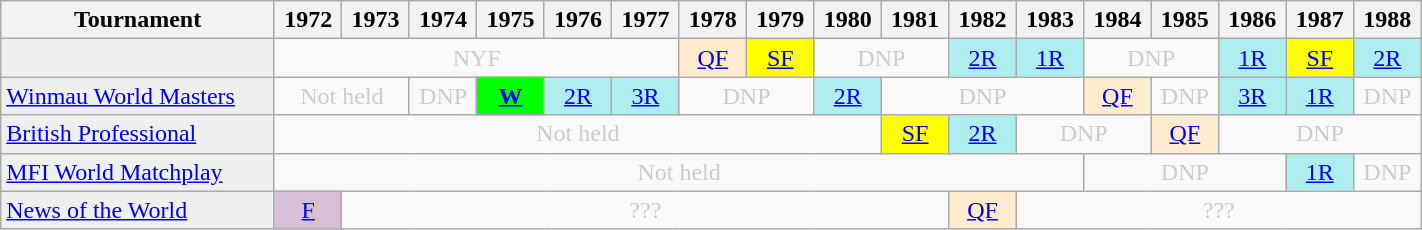<table class="wikitable" style="width:75%; margin:0">
<tr>
<th>Tournament</th>
<th>1972</th>
<th>1973</th>
<th>1974</th>
<th>1975</th>
<th>1976</th>
<th>1977</th>
<th>1978</th>
<th>1979</th>
<th>1980</th>
<th>1981</th>
<th>1982</th>
<th>1983</th>
<th>1984</th>
<th>1985</th>
<th>1986</th>
<th>1987</th>
<th>1988</th>
</tr>
<tr>
<td style="background:#efefef;"></td>
<td colspan="6" style="text-align:center; color:#ccc;">NYF</td>
<td style="text-align:center; background:#ffebcd;"><a href='#'>QF</a></td>
<td style="text-align:center; background:yellow;"><a href='#'>SF</a></td>
<td colspan="2" style="text-align:center; color:#ccc;">DNP</td>
<td style="text-align:center; background:#afeeee;"><a href='#'>2R</a></td>
<td style="text-align:center; background:#afeeee;"><a href='#'>1R</a></td>
<td colspan="2" style="text-align:center; color:#ccc;">DNP</td>
<td style="text-align:center; background:#afeeee;"><a href='#'>1R</a></td>
<td style="text-align:center; background:yellow;"><a href='#'>SF</a></td>
<td style="text-align:center; background:#afeeee;"><a href='#'>2R</a></td>
</tr>
<tr>
<td style="background:#efefef;"><a href='#'>Winmau World Masters</a></td>
<td colspan="2" style="text-align:center; color:#ccc;">Not held</td>
<td style="text-align:center; color:#ccc;">DNP</td>
<td style="text-align:center; background:lime;"><strong><a href='#'>W</a></strong></td>
<td style="text-align:center; background:#afeeee;"><a href='#'>2R</a></td>
<td style="text-align:center; background:#afeeee;"><a href='#'>3R</a></td>
<td colspan="2" style="text-align:center; color:#ccc;">DNP</td>
<td style="text-align:center; background:#afeeee;"><a href='#'>2R</a></td>
<td colspan="3" style="text-align:center; color:#ccc;">DNP</td>
<td style="text-align:center; background:#ffebcd;"><a href='#'>QF</a></td>
<td style="text-align:center; color:#ccc;">DNP</td>
<td style="text-align:center; background:#afeeee;"><a href='#'>3R</a></td>
<td style="text-align:center; background:#afeeee;"><a href='#'>1R</a></td>
<td style="text-align:center; color:#ccc;">DNP</td>
</tr>
<tr>
<td style="background:#efefef;"><a href='#'>British Professional</a></td>
<td colspan="9" style="text-align:center; color:#ccc;">Not held</td>
<td style="text-align:center; background:yellow;"><a href='#'>SF</a></td>
<td style="text-align:center; background:#afeeee;"><a href='#'>2R</a></td>
<td colspan="2" style="text-align:center; color:#ccc;">DNP</td>
<td style="text-align:center; background:#ffebcd;"><a href='#'>QF</a></td>
<td colspan="3" style="text-align:center; color:#ccc;">DNP</td>
</tr>
<tr>
<td style="background:#efefef;"><a href='#'>MFI World Matchplay</a></td>
<td colspan="12" style="text-align:center; color:#ccc;">Not held</td>
<td colspan="3" style="text-align:center; color:#ccc;">DNP</td>
<td style="text-align:center; background:#afeeee;"><a href='#'>1R</a></td>
<td style="text-align:center; color:#ccc;">DNP</td>
</tr>
<tr>
<td style="background:#efefef;"><a href='#'>News of the World</a></td>
<td style="text-align:center; background:thistle;"><a href='#'>F</a></td>
<td colspan="9" style="text-align:center; color:#ccc;">???</td>
<td style="text-align:center; background:#ffebcd;"><a href='#'>QF</a></td>
<td colspan="7" style="text-align:center; color:#ccc;">???</td>
</tr>
</table>
